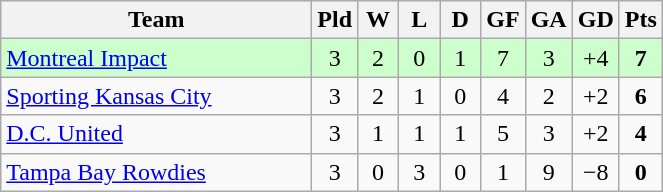<table class="wikitable" style="text-align: center;">
<tr>
<th width="200">Team</th>
<th width="20">Pld</th>
<th width="20">W</th>
<th width="20">L</th>
<th width="20">D</th>
<th width="20">GF</th>
<th width="20">GA</th>
<th width="20">GD</th>
<th width="20">Pts</th>
</tr>
<tr bgcolor="#ccffcc">
<td style="text-align:left;"><a href='#'>Montreal Impact</a></td>
<td>3</td>
<td>2</td>
<td>0</td>
<td>1</td>
<td>7</td>
<td>3</td>
<td>+4</td>
<td><strong>7</strong></td>
</tr>
<tr>
<td style="text-align:left;"><a href='#'>Sporting Kansas City</a></td>
<td>3</td>
<td>2</td>
<td>1</td>
<td>0</td>
<td>4</td>
<td>2</td>
<td>+2</td>
<td><strong>6</strong></td>
</tr>
<tr>
<td style="text-align:left;"><a href='#'>D.C. United</a></td>
<td>3</td>
<td>1</td>
<td>1</td>
<td>1</td>
<td>5</td>
<td>3</td>
<td>+2</td>
<td><strong>4</strong></td>
</tr>
<tr>
<td style="text-align:left;"><a href='#'>Tampa Bay Rowdies</a></td>
<td>3</td>
<td>0</td>
<td>3</td>
<td>0</td>
<td>1</td>
<td>9</td>
<td>−8</td>
<td><strong>0</strong></td>
</tr>
</table>
